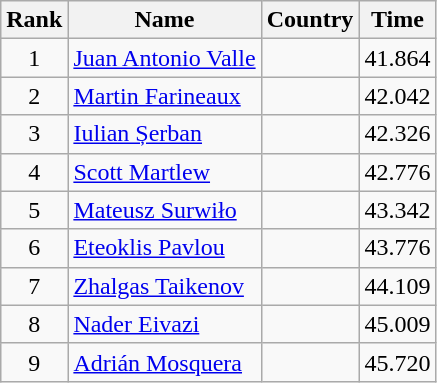<table class="wikitable" style="text-align:center">
<tr>
<th>Rank</th>
<th>Name</th>
<th>Country</th>
<th>Time</th>
</tr>
<tr>
<td>1</td>
<td align="left"><a href='#'>Juan Antonio Valle</a></td>
<td align="left"></td>
<td>41.864</td>
</tr>
<tr>
<td>2</td>
<td align="left"><a href='#'>Martin Farineaux</a></td>
<td align="left"></td>
<td>42.042</td>
</tr>
<tr>
<td>3</td>
<td align="left"><a href='#'>Iulian Șerban</a></td>
<td align="left"></td>
<td>42.326</td>
</tr>
<tr>
<td>4</td>
<td align="left"><a href='#'>Scott Martlew</a></td>
<td align="left"></td>
<td>42.776</td>
</tr>
<tr>
<td>5</td>
<td align="left"><a href='#'>Mateusz Surwiło</a></td>
<td align="left"></td>
<td>43.342</td>
</tr>
<tr>
<td>6</td>
<td align="left"><a href='#'>Eteoklis Pavlou</a></td>
<td align="left"></td>
<td>43.776</td>
</tr>
<tr>
<td>7</td>
<td align="left"><a href='#'>Zhalgas Taikenov</a></td>
<td align="left"></td>
<td>44.109</td>
</tr>
<tr>
<td>8</td>
<td align="left"><a href='#'>Nader Eivazi</a></td>
<td align="left"></td>
<td>45.009</td>
</tr>
<tr>
<td>9</td>
<td align="left"><a href='#'>Adrián Mosquera</a></td>
<td align="left"></td>
<td>45.720</td>
</tr>
</table>
